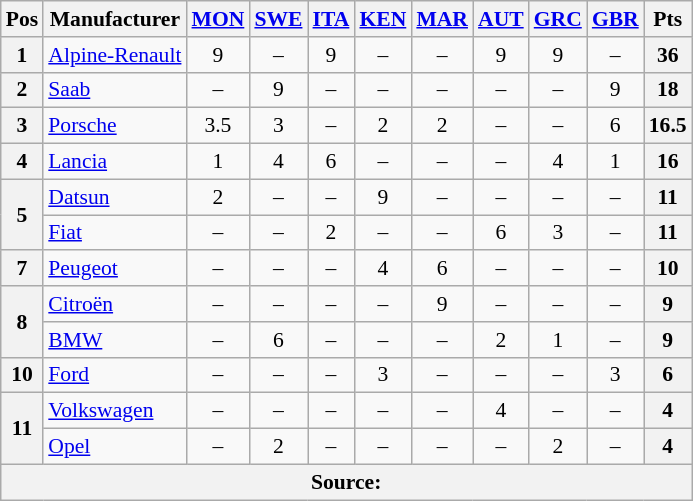<table class="wikitable" style="text-align:center; font-size:90%;">
<tr>
<th>Pos</th>
<th>Manufacturer</th>
<th valign="top"><a href='#'>MON</a><br></th>
<th valign="top"><a href='#'>SWE</a><br></th>
<th valign="top"><a href='#'>ITA</a><br></th>
<th valign="top"><a href='#'>KEN</a><br></th>
<th valign="top"><a href='#'>MAR</a><br></th>
<th valign="top"><a href='#'>AUT</a><br></th>
<th valign="top"><a href='#'>GRC</a><br></th>
<th valign="top"><a href='#'>GBR</a><br></th>
<th>Pts</th>
</tr>
<tr>
<th>1</th>
<td align="left"> <a href='#'>Alpine-Renault</a></td>
<td>9</td>
<td>–</td>
<td>9</td>
<td>–</td>
<td>–</td>
<td>9</td>
<td>9</td>
<td>–</td>
<th>36</th>
</tr>
<tr>
<th>2</th>
<td align="left"> <a href='#'>Saab</a></td>
<td>–</td>
<td>9</td>
<td>–</td>
<td>–</td>
<td>–</td>
<td>–</td>
<td>–</td>
<td>9</td>
<th>18</th>
</tr>
<tr>
<th>3</th>
<td align="left"> <a href='#'>Porsche</a></td>
<td>3.5</td>
<td>3</td>
<td>–</td>
<td>2</td>
<td>2</td>
<td>–</td>
<td>–</td>
<td>6</td>
<th>16.5</th>
</tr>
<tr>
<th>4</th>
<td align="left"> <a href='#'>Lancia</a></td>
<td>1</td>
<td>4</td>
<td>6</td>
<td>–</td>
<td>–</td>
<td>–</td>
<td>4</td>
<td>1</td>
<th>16</th>
</tr>
<tr>
<th rowspan="2">5</th>
<td align="left"> <a href='#'>Datsun</a></td>
<td>2</td>
<td>–</td>
<td>–</td>
<td>9</td>
<td>–</td>
<td>–</td>
<td>–</td>
<td>–</td>
<th>11</th>
</tr>
<tr>
<td align="left"> <a href='#'>Fiat</a></td>
<td>–</td>
<td>–</td>
<td>2</td>
<td>–</td>
<td>–</td>
<td>6</td>
<td>3</td>
<td>–</td>
<th>11</th>
</tr>
<tr>
<th>7</th>
<td align="left"> <a href='#'>Peugeot</a></td>
<td>–</td>
<td>–</td>
<td>–</td>
<td>4</td>
<td>6</td>
<td>–</td>
<td>–</td>
<td>–</td>
<th>10</th>
</tr>
<tr>
<th rowspan="2">8</th>
<td align="left"> <a href='#'>Citroën</a></td>
<td>–</td>
<td>–</td>
<td>–</td>
<td>–</td>
<td>9</td>
<td>–</td>
<td>–</td>
<td>–</td>
<th>9</th>
</tr>
<tr>
<td align="left"> <a href='#'>BMW</a></td>
<td>–</td>
<td>6</td>
<td>–</td>
<td>–</td>
<td>–</td>
<td>2</td>
<td>1</td>
<td>–</td>
<th>9</th>
</tr>
<tr>
<th>10</th>
<td align="left"> <a href='#'>Ford</a></td>
<td>–</td>
<td>–</td>
<td>–</td>
<td>3</td>
<td>–</td>
<td>–</td>
<td>–</td>
<td>3</td>
<th>6</th>
</tr>
<tr>
<th rowspan="2">11</th>
<td align="left"> <a href='#'>Volkswagen</a></td>
<td>–</td>
<td>–</td>
<td>–</td>
<td>–</td>
<td>–</td>
<td>4</td>
<td>–</td>
<td>–</td>
<th>4</th>
</tr>
<tr>
<td align="left"> <a href='#'>Opel</a></td>
<td>–</td>
<td>2</td>
<td>–</td>
<td>–</td>
<td>–</td>
<td>–</td>
<td>2</td>
<td>–</td>
<th>4</th>
</tr>
<tr>
<th colspan="11">Source:</th>
</tr>
</table>
